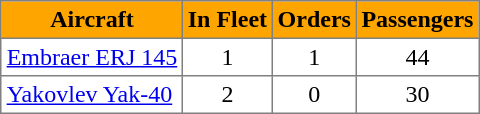<table class="toccolours" border="1" cellpadding="3" style="border-collapse:collapse; margin:1em auto;">
<tr bgcolor=orange>
<th>Aircraft</th>
<th>In Fleet</th>
<th>Orders</th>
<th>Passengers</th>
</tr>
<tr>
<td><a href='#'>Embraer ERJ 145</a></td>
<td align="center">1</td>
<td align="center">1</td>
<td align="center">44</td>
</tr>
<tr>
<td><a href='#'>Yakovlev Yak-40</a></td>
<td align="center">2</td>
<td align="center">0</td>
<td align="center">30</td>
</tr>
</table>
